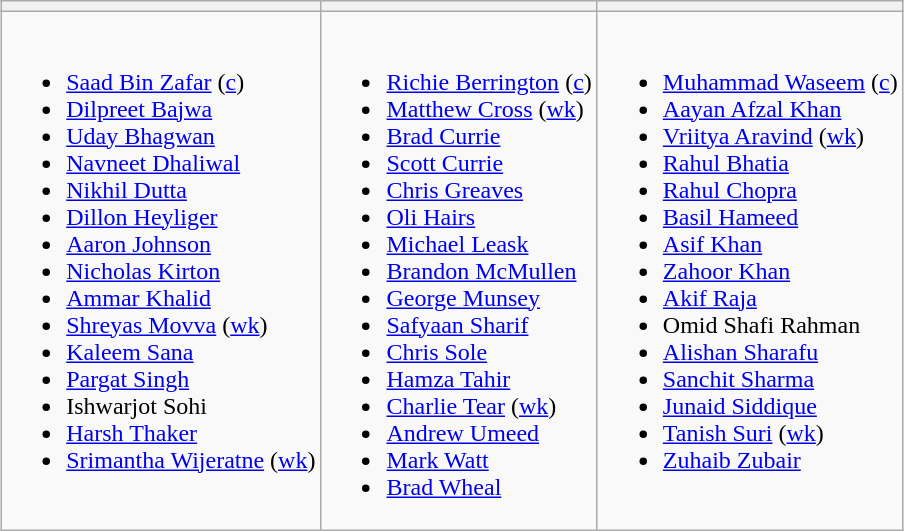<table class="wikitable" style="text-align:left; margin:auto">
<tr>
<th></th>
<th></th>
<th></th>
</tr>
<tr style="vertical-align:top">
<td><br><ul><li><a href='#'>Saad Bin Zafar</a> (<a href='#'>c</a>)</li><li><a href='#'>Dilpreet Bajwa</a></li><li><a href='#'>Uday Bhagwan</a></li><li><a href='#'>Navneet Dhaliwal</a></li><li><a href='#'>Nikhil Dutta</a></li><li><a href='#'>Dillon Heyliger</a></li><li><a href='#'>Aaron Johnson</a></li><li><a href='#'>Nicholas Kirton</a></li><li><a href='#'>Ammar Khalid</a></li><li><a href='#'>Shreyas Movva</a> (<a href='#'>wk</a>)</li><li><a href='#'>Kaleem Sana</a></li><li><a href='#'>Pargat Singh</a></li><li>Ishwarjot Sohi</li><li><a href='#'>Harsh Thaker</a></li><li><a href='#'>Srimantha Wijeratne</a> (<a href='#'>wk</a>)</li></ul></td>
<td><br><ul><li><a href='#'>Richie Berrington</a> (<a href='#'>c</a>)</li><li><a href='#'>Matthew Cross</a> (<a href='#'>wk</a>)</li><li><a href='#'>Brad Currie</a></li><li><a href='#'>Scott Currie</a></li><li><a href='#'>Chris Greaves</a></li><li><a href='#'>Oli Hairs</a></li><li><a href='#'>Michael Leask</a></li><li><a href='#'>Brandon McMullen</a></li><li><a href='#'>George Munsey</a></li><li><a href='#'>Safyaan Sharif</a></li><li><a href='#'>Chris Sole</a></li><li><a href='#'>Hamza Tahir</a></li><li><a href='#'>Charlie Tear</a> (<a href='#'>wk</a>)</li><li><a href='#'>Andrew Umeed</a></li><li><a href='#'>Mark Watt</a></li><li><a href='#'>Brad Wheal</a></li></ul></td>
<td><br><ul><li><a href='#'>Muhammad Waseem</a> (<a href='#'>c</a>)</li><li><a href='#'>Aayan Afzal Khan</a></li><li><a href='#'>Vriitya Aravind</a> (<a href='#'>wk</a>)</li><li><a href='#'>Rahul Bhatia</a></li><li><a href='#'>Rahul Chopra</a></li><li><a href='#'>Basil Hameed</a></li><li><a href='#'>Asif Khan</a></li><li><a href='#'>Zahoor Khan</a></li><li><a href='#'>Akif Raja</a></li><li>Omid Shafi Rahman</li><li><a href='#'>Alishan Sharafu</a></li><li><a href='#'>Sanchit Sharma</a></li><li><a href='#'>Junaid Siddique</a></li><li><a href='#'>Tanish Suri</a> (<a href='#'>wk</a>)</li><li><a href='#'>Zuhaib Zubair</a></li></ul></td>
</tr>
</table>
